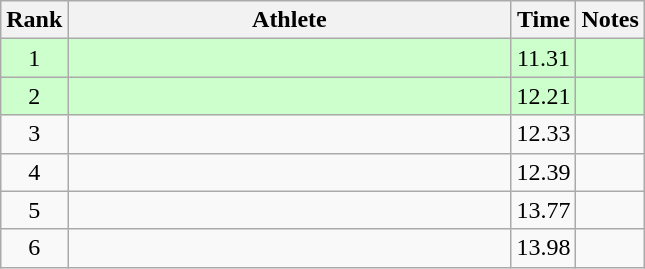<table class="wikitable" style="text-align:center">
<tr>
<th>Rank</th>
<th Style="width:18em">Athlete</th>
<th>Time</th>
<th>Notes</th>
</tr>
<tr style="background:#cfc">
<td>1</td>
<td style="text-align:left"></td>
<td>11.31</td>
<td></td>
</tr>
<tr style="background:#cfc">
<td>2</td>
<td style="text-align:left"></td>
<td>12.21</td>
<td></td>
</tr>
<tr>
<td>3</td>
<td style="text-align:left"></td>
<td>12.33</td>
<td></td>
</tr>
<tr>
<td>4</td>
<td style="text-align:left"></td>
<td>12.39</td>
<td></td>
</tr>
<tr>
<td>5</td>
<td style="text-align:left"></td>
<td>13.77</td>
<td></td>
</tr>
<tr>
<td>6</td>
<td style="text-align:left"></td>
<td>13.98</td>
<td></td>
</tr>
</table>
